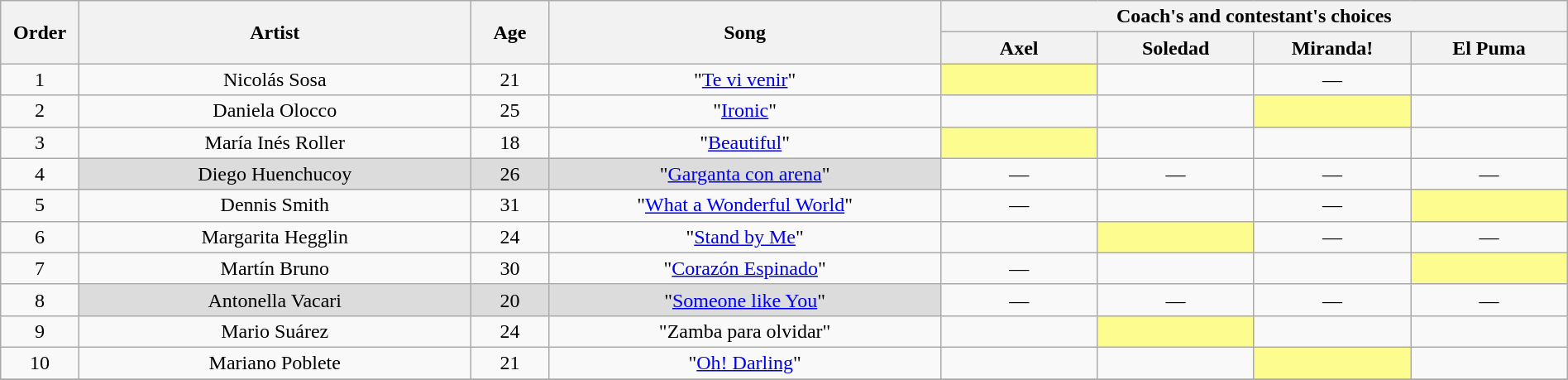<table class="wikitable" style="text-align:center; width:100%;">
<tr>
<th scope="col" rowspan="2" width="05%">Order</th>
<th scope="col" rowspan="2" width="25%">Artist</th>
<th scope="col" rowspan="2" width="05%">Age</th>
<th scope="col" rowspan="2" width="25%">Song</th>
<th scope="col" colspan="4" width="40%">Coach's and contestant's choices</th>
</tr>
<tr>
<th width="10%">Axel</th>
<th width="10%">Soledad</th>
<th width="10%">Miranda!</th>
<th width="10%">El Puma</th>
</tr>
<tr>
<td scope="col">1</td>
<td>Nicolás Sosa</td>
<td>21</td>
<td>"<a href='#'>Te vi venir</a>"</td>
<td style="background:#fdfc8f;"><strong></strong></td>
<td><strong></strong></td>
<td>—</td>
<td><strong></strong></td>
</tr>
<tr>
<td scope="col">2</td>
<td>Daniela Olocco</td>
<td>25</td>
<td>"<a href='#'>Ironic</a>"</td>
<td><strong></strong></td>
<td><strong></strong></td>
<td style="background:#fdfc8f;"><strong></strong></td>
<td><strong></strong></td>
</tr>
<tr>
<td scope="col">3</td>
<td>María Inés Roller</td>
<td>18</td>
<td>"<a href='#'>Beautiful</a>"</td>
<td style="background:#fdfc8f;"><strong></strong></td>
<td><strong></strong></td>
<td><strong></strong></td>
<td><strong></strong></td>
</tr>
<tr>
<td scope="col">4</td>
<td style="background:#dcdcdc;">Diego Huenchucoy</td>
<td style="background:#dcdcdc;">26</td>
<td style="background:#dcdcdc;">"<a href='#'>Garganta con arena</a>"</td>
<td>—</td>
<td>—</td>
<td>—</td>
<td>—</td>
</tr>
<tr>
<td scope="col">5</td>
<td>Dennis Smith</td>
<td>31</td>
<td>"<a href='#'>What a Wonderful World</a>"</td>
<td>—</td>
<td><strong></strong></td>
<td>—</td>
<td style="background:#fdfc8f;"><strong></strong></td>
</tr>
<tr>
<td scope="col">6</td>
<td>Margarita Hegglin</td>
<td>24</td>
<td>"<a href='#'>Stand by Me</a>"</td>
<td><strong></strong></td>
<td style="background:#fdfc8f;"><strong></strong></td>
<td>—</td>
<td>—</td>
</tr>
<tr>
<td scope="col">7</td>
<td>Martín Bruno</td>
<td>30</td>
<td>"<a href='#'>Corazón Espinado</a>"</td>
<td>—</td>
<td><strong></strong></td>
<td><strong></strong></td>
<td style="background:#fdfc8f;"><strong></strong></td>
</tr>
<tr>
<td scope="col">8</td>
<td style="background:#dcdcdc;">Antonella Vacari</td>
<td style="background:#dcdcdc;">20</td>
<td style="background:#dcdcdc;">"<a href='#'>Someone like You</a>"</td>
<td>—</td>
<td>—</td>
<td>—</td>
<td>—</td>
</tr>
<tr>
<td scope="col">9</td>
<td>Mario Suárez</td>
<td>24</td>
<td>"Zamba para olvidar"</td>
<td><strong></strong></td>
<td style="background:#fdfc8f;"><strong></strong></td>
<td><strong></strong></td>
<td><strong></strong></td>
</tr>
<tr>
<td scope="col">10</td>
<td>Mariano Poblete</td>
<td>21</td>
<td>"<a href='#'>Oh! Darling</a>"</td>
<td><strong></strong></td>
<td><strong></strong></td>
<td style="background:#fdfc8f;"><strong></strong></td>
<td><strong></strong></td>
</tr>
<tr>
</tr>
</table>
